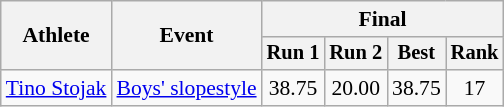<table class="wikitable" style="font-size:90%">
<tr>
<th rowspan=2>Athlete</th>
<th rowspan=2>Event</th>
<th colspan=5>Final</th>
</tr>
<tr style="font-size:95%">
<th>Run 1</th>
<th>Run 2</th>
<th>Best</th>
<th>Rank</th>
</tr>
<tr align=center>
<td align=left><a href='#'>Tino Stojak</a></td>
<td align=left><a href='#'>Boys' slopestyle</a></td>
<td>38.75</td>
<td>20.00</td>
<td>38.75</td>
<td>17</td>
</tr>
</table>
